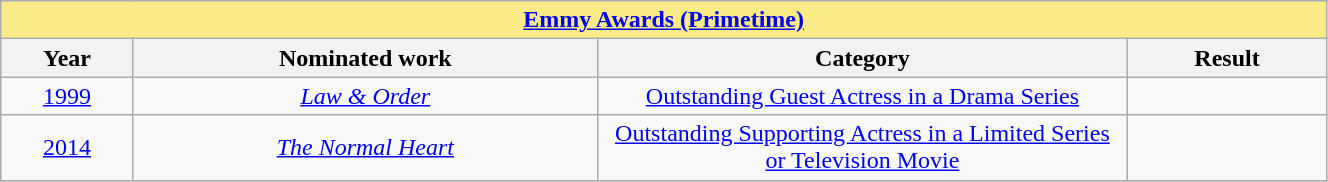<table width="70%" class="wikitable sortable">
<tr>
<th colspan="4" - style="background:#FAEB86;" align="center"><a href='#'>Emmy Awards (Primetime)</a></th>
</tr>
<tr>
<th width="10%">Year</th>
<th width="35%">Nominated work</th>
<th width="40%">Category</th>
<th width="15%">Result</th>
</tr>
<tr>
<td align="center"><a href='#'>1999</a></td>
<td align="center"><em><a href='#'>Law & Order</a></em></td>
<td align="center"><a href='#'>Outstanding Guest Actress in a Drama Series</a></td>
<td></td>
</tr>
<tr>
<td align="center"><a href='#'>2014</a></td>
<td align="center"><em><a href='#'>The Normal Heart</a></em></td>
<td align="center"><a href='#'>Outstanding Supporting Actress in a Limited Series or Television Movie</a></td>
<td></td>
</tr>
</table>
